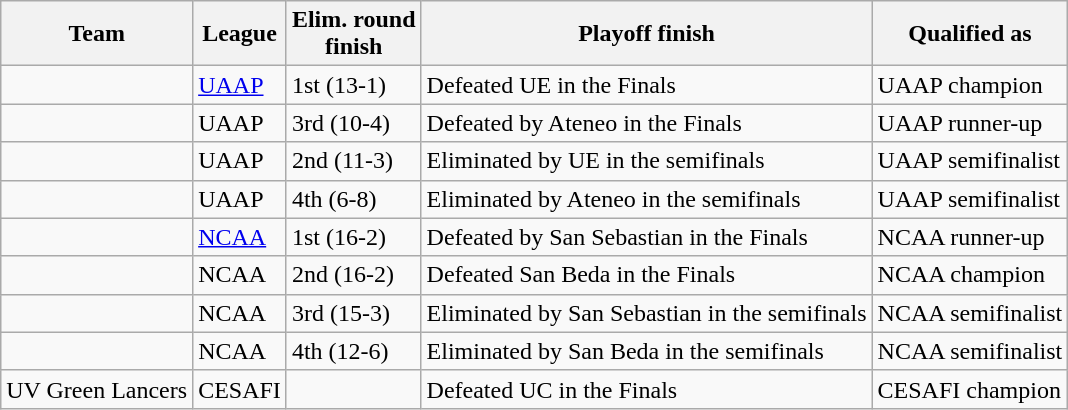<table class=wikitable>
<tr>
<th>Team</th>
<th>League</th>
<th>Elim. round<br>finish</th>
<th>Playoff finish</th>
<th>Qualified as</th>
</tr>
<tr>
<td></td>
<td><a href='#'>UAAP</a></td>
<td>1st (13-1)</td>
<td>Defeated UE in the Finals</td>
<td>UAAP champion</td>
</tr>
<tr>
<td></td>
<td>UAAP</td>
<td>3rd (10-4)</td>
<td>Defeated by Ateneo in the Finals</td>
<td>UAAP runner-up</td>
</tr>
<tr>
<td></td>
<td>UAAP</td>
<td>2nd (11-3)</td>
<td>Eliminated by UE in the semifinals</td>
<td>UAAP semifinalist</td>
</tr>
<tr>
<td></td>
<td>UAAP</td>
<td>4th (6-8)</td>
<td>Eliminated by Ateneo in the semifinals</td>
<td>UAAP semifinalist</td>
</tr>
<tr>
<td></td>
<td><a href='#'>NCAA</a></td>
<td>1st (16-2)</td>
<td>Defeated by San Sebastian in the Finals</td>
<td>NCAA runner-up</td>
</tr>
<tr>
<td></td>
<td>NCAA</td>
<td>2nd (16-2)</td>
<td>Defeated San Beda in the Finals</td>
<td>NCAA champion</td>
</tr>
<tr>
<td></td>
<td>NCAA</td>
<td>3rd (15-3)</td>
<td>Eliminated by San Sebastian in the semifinals</td>
<td>NCAA semifinalist</td>
</tr>
<tr>
<td></td>
<td>NCAA</td>
<td>4th (12-6)</td>
<td>Eliminated by San Beda in the semifinals</td>
<td>NCAA semifinalist</td>
</tr>
<tr>
<td>UV Green Lancers</td>
<td>CESAFI</td>
<td></td>
<td>Defeated UC in the Finals</td>
<td>CESAFI champion</td>
</tr>
</table>
